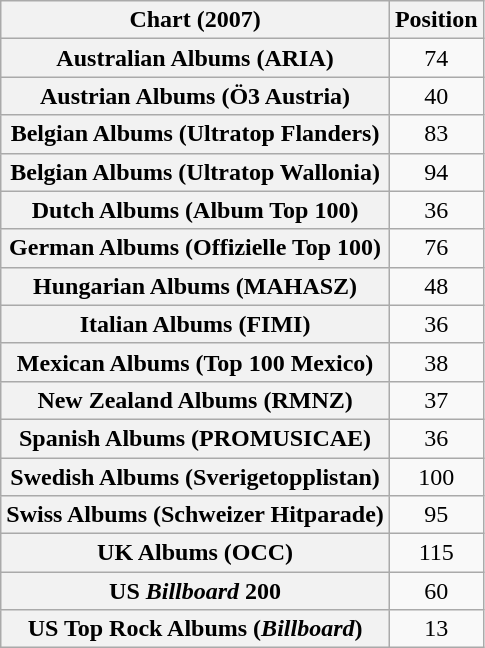<table class="wikitable sortable plainrowheaders" style="text-align:center">
<tr>
<th scope="col">Chart (2007)</th>
<th scope="col">Position</th>
</tr>
<tr>
<th scope="row">Australian Albums (ARIA)</th>
<td>74</td>
</tr>
<tr>
<th scope="row">Austrian Albums (Ö3 Austria)</th>
<td>40</td>
</tr>
<tr>
<th scope="row">Belgian Albums (Ultratop Flanders)</th>
<td>83</td>
</tr>
<tr>
<th scope="row">Belgian Albums (Ultratop Wallonia)</th>
<td>94</td>
</tr>
<tr>
<th scope="row">Dutch Albums (Album Top 100)</th>
<td>36</td>
</tr>
<tr>
<th scope="row">German Albums (Offizielle Top 100)</th>
<td>76</td>
</tr>
<tr>
<th scope="row">Hungarian Albums (MAHASZ)</th>
<td>48</td>
</tr>
<tr>
<th scope="row">Italian Albums (FIMI)</th>
<td>36</td>
</tr>
<tr>
<th scope="row">Mexican Albums (Top 100 Mexico)</th>
<td>38</td>
</tr>
<tr>
<th scope="row">New Zealand Albums (RMNZ)</th>
<td>37</td>
</tr>
<tr>
<th scope="row">Spanish Albums (PROMUSICAE)</th>
<td>36</td>
</tr>
<tr>
<th scope="row">Swedish Albums (Sverigetopplistan)</th>
<td>100</td>
</tr>
<tr>
<th scope="row">Swiss Albums (Schweizer Hitparade)</th>
<td>95</td>
</tr>
<tr>
<th scope="row">UK Albums (OCC)</th>
<td>115</td>
</tr>
<tr>
<th scope="row">US <em>Billboard</em> 200</th>
<td>60</td>
</tr>
<tr>
<th scope="row">US Top Rock Albums (<em>Billboard</em>)</th>
<td>13</td>
</tr>
</table>
